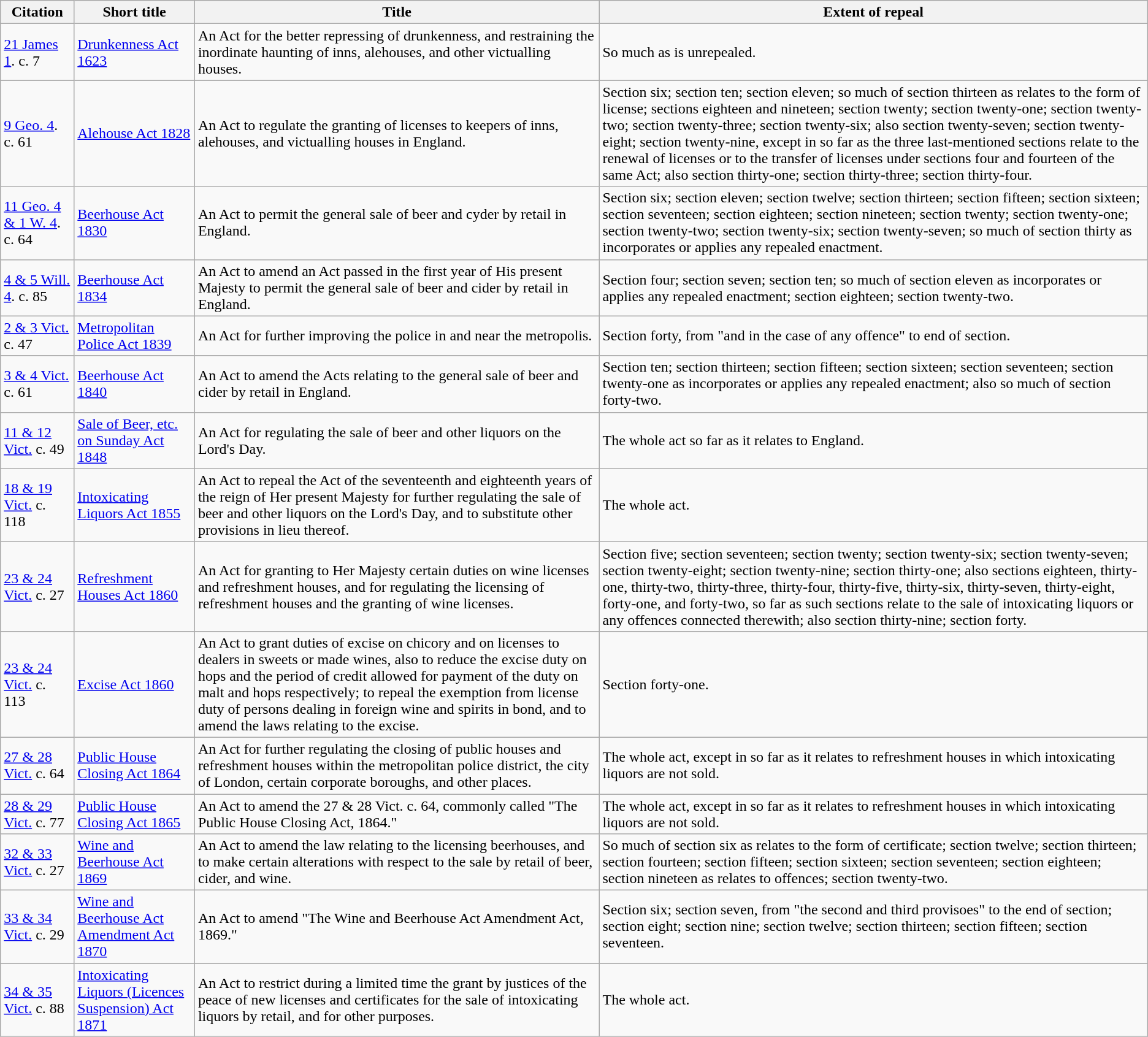<table class="wikitable">
<tr>
<th>Citation</th>
<th>Short title</th>
<th>Title</th>
<th>Extent of repeal</th>
</tr>
<tr>
<td><a href='#'>21 James 1</a>. c. 7</td>
<td><a href='#'>Drunkenness Act 1623</a></td>
<td>An Act for the better repressing of drunkenness, and restraining the inordinate haunting of inns, alehouses, and other victualling houses.</td>
<td>So much as is unrepealed.</td>
</tr>
<tr>
<td><a href='#'>9 Geo. 4</a>. c. 61</td>
<td><a href='#'>Alehouse Act 1828</a></td>
<td>An Act to regulate the granting of licenses to keepers of inns, alehouses, and victualling houses in England.</td>
<td>Section six; section ten; section eleven; so much of section thirteen as relates to the form of license; sections eighteen and nineteen; section twenty; section twenty-one; section twenty-two; section twenty-three; section twenty-six; also section twenty-seven; section twenty-eight; section twenty-nine, except in so far as the three last-mentioned sections relate to the renewal of licenses or to the transfer of licenses under sections four and fourteen of the same Act; also section thirty-one; section thirty-three; section thirty-four.</td>
</tr>
<tr>
<td><a href='#'>11 Geo. 4 & 1 W. 4</a>. c. 64</td>
<td><a href='#'>Beerhouse Act 1830</a></td>
<td>An Act to permit the general sale of beer and cyder by retail in England.</td>
<td>Section six; section eleven; section twelve; section thirteen; section fifteen; section sixteen; section seventeen; section eighteen; section nineteen; section twenty; section twenty-one; section twenty-two; section twenty-six; section twenty-seven; so much of section thirty as incorporates or applies any repealed enactment.</td>
</tr>
<tr>
<td><a href='#'>4 & 5 Will. 4</a>. c. 85</td>
<td><a href='#'>Beerhouse Act 1834</a></td>
<td>An Act to amend an Act passed in the first year of His present Majesty to permit the general sale of beer and cider by retail in England.</td>
<td>Section four; section seven; section ten; so much of section eleven as incorporates or applies any repealed enactment; section eighteen; section twenty-two.</td>
</tr>
<tr>
<td><a href='#'>2 & 3 Vict.</a> c. 47</td>
<td><a href='#'>Metropolitan Police Act 1839</a></td>
<td>An Act for further improving the police in and near the metropolis.</td>
<td>Section forty, from "and in the case of any offence" to end of section.</td>
</tr>
<tr>
<td><a href='#'>3 & 4 Vict.</a> c. 61</td>
<td><a href='#'>Beerhouse Act 1840</a></td>
<td>An Act to amend the Acts relating to the general sale of beer and cider by retail in England.</td>
<td>Section ten; section thirteen; section fifteen; section sixteen; section seventeen; section twenty-one as incorporates or applies any repealed enactment; also so much of section forty-two.</td>
</tr>
<tr>
<td><a href='#'>11 & 12 Vict.</a> c. 49</td>
<td><a href='#'>Sale of Beer, etc. on Sunday Act 1848</a></td>
<td>An Act for regulating the sale of beer and other liquors on the Lord's Day.</td>
<td>The whole act so far as it relates to England.</td>
</tr>
<tr>
<td><a href='#'>18 & 19 Vict.</a> c. 118</td>
<td><a href='#'>Intoxicating Liquors Act 1855</a></td>
<td>An Act to repeal the Act of the seventeenth and eighteenth years of the reign of Her present Majesty for further regulating the sale of beer and other liquors on the Lord's Day, and to substitute other provisions in lieu thereof.</td>
<td>The whole act.</td>
</tr>
<tr>
<td><a href='#'>23 & 24 Vict.</a> c. 27</td>
<td><a href='#'>Refreshment Houses Act 1860</a></td>
<td>An Act for granting to Her Majesty certain duties on wine licenses and refreshment houses, and for regulating the licensing of refreshment houses and the granting of wine licenses.</td>
<td>Section five; section seventeen; section twenty; section twenty-six; section twenty-seven; section twenty-eight; section twenty-nine; section thirty-one; also sections eighteen, thirty-one, thirty-two, thirty-three, thirty-four, thirty-five, thirty-six, thirty-seven, thirty-eight, forty-one, and forty-two, so far as such sections relate to the sale of intoxicating liquors or any offences connected therewith; also section thirty-nine; section forty.</td>
</tr>
<tr>
<td><a href='#'>23 & 24 Vict.</a> c. 113</td>
<td><a href='#'>Excise Act 1860</a></td>
<td>An Act to grant duties of excise on chicory and on licenses to dealers in sweets or made wines, also to reduce the excise duty on hops and the period of credit allowed for payment of the duty on malt and hops respectively; to repeal the exemption from license duty of persons dealing in foreign wine and spirits in bond, and to amend the laws relating to the excise.</td>
<td>Section forty-one.</td>
</tr>
<tr>
<td><a href='#'>27 & 28 Vict.</a> c. 64</td>
<td><a href='#'>Public House Closing Act 1864</a></td>
<td>An Act for further regulating the closing of public houses and refreshment houses within the metropolitan police district, the city of London, certain corporate boroughs, and other places.</td>
<td>The whole act, except in so far as it relates to refreshment houses in which intoxicating liquors are not sold.</td>
</tr>
<tr>
<td><a href='#'>28 & 29 Vict.</a> c. 77</td>
<td><a href='#'>Public House Closing Act 1865</a></td>
<td>An Act to amend the 27 & 28 Vict. c. 64, commonly called "The Public House Closing Act, 1864."</td>
<td>The whole act, except in so far as it relates to refreshment houses in which intoxicating liquors are not sold.</td>
</tr>
<tr>
<td><a href='#'>32 & 33 Vict.</a> c. 27</td>
<td><a href='#'>Wine and Beerhouse Act 1869</a></td>
<td>An Act to amend the law relating to the licensing beerhouses, and to make certain alterations with respect to the sale by retail of beer, cider, and wine.</td>
<td>So much of section six as relates to the form of certificate; section twelve; section thirteen; section fourteen; section fifteen; section sixteen; section seventeen; section eighteen; section nineteen as relates to offences; section twenty-two.</td>
</tr>
<tr>
<td><a href='#'>33 & 34 Vict.</a> c. 29</td>
<td><a href='#'>Wine and Beerhouse Act Amendment Act 1870</a></td>
<td>An Act to amend "The Wine and Beerhouse Act Amendment Act, 1869."</td>
<td>Section six; section seven, from "the second and third provisoes" to the end of section; section eight; section nine; section twelve; section thirteen; section fifteen; section seventeen.</td>
</tr>
<tr>
<td><a href='#'>34 & 35 Vict.</a> c. 88</td>
<td><a href='#'>Intoxicating Liquors (Licences Suspension) Act 1871</a></td>
<td>An Act to restrict during a limited time the grant by justices of the peace of new licenses and certificates for the sale of intoxicating liquors by retail, and for other purposes.</td>
<td>The whole act.</td>
</tr>
</table>
